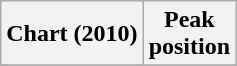<table class="wikitable plainrowheaders">
<tr>
<th scope="col">Chart (2010)</th>
<th scope="col">Peak<br>position</th>
</tr>
<tr>
</tr>
</table>
